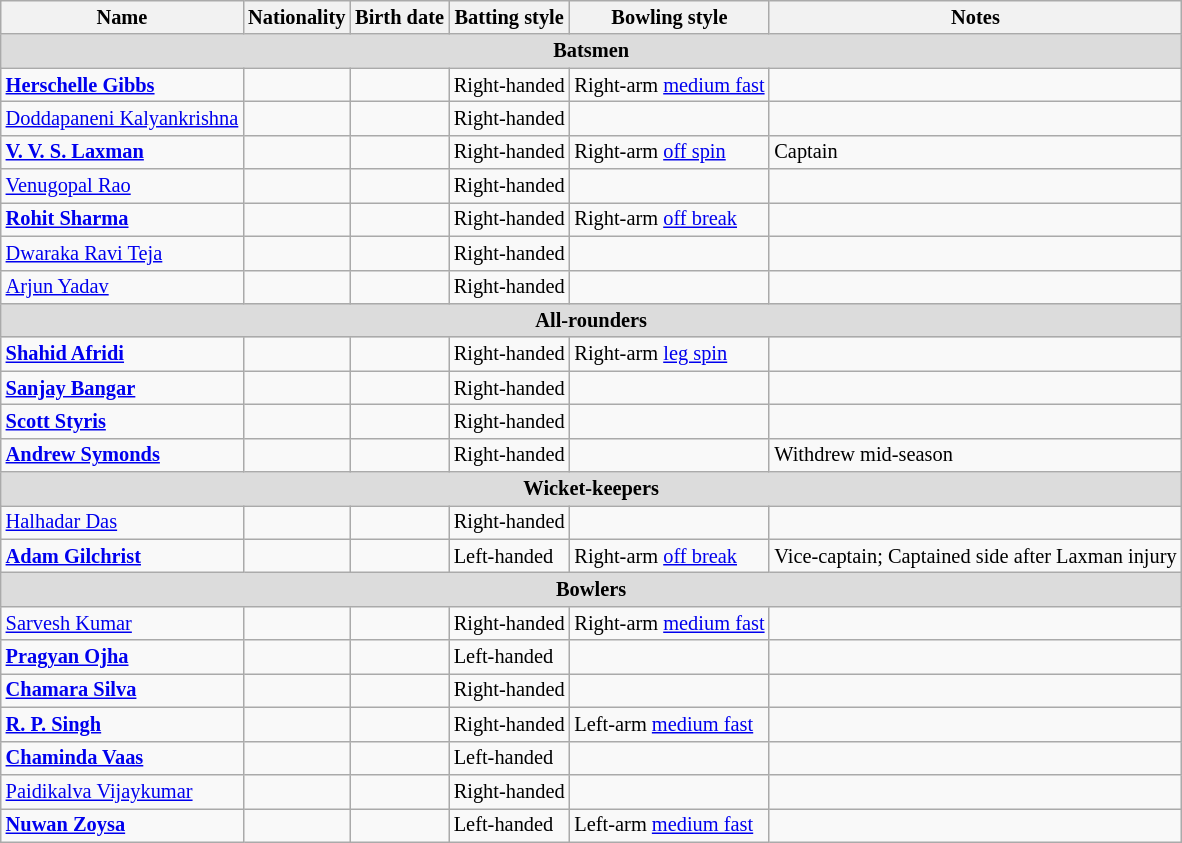<table class="wikitable" style="font-size:85%;">
<tr>
<th>Name</th>
<th>Nationality</th>
<th>Birth date</th>
<th>Batting style</th>
<th>Bowling style</th>
<th>Notes</th>
</tr>
<tr>
<th colspan="6" style="background:#dcdcdc; text-align:center;">Batsmen</th>
</tr>
<tr>
<td><strong><a href='#'>Herschelle Gibbs</a></strong></td>
<td></td>
<td></td>
<td>Right-handed</td>
<td>Right-arm <a href='#'>medium fast</a></td>
<td></td>
</tr>
<tr>
<td><a href='#'>Doddapaneni Kalyankrishna</a></td>
<td></td>
<td></td>
<td>Right-handed</td>
<td></td>
<td></td>
</tr>
<tr>
<td><a href='#'><strong>V. V. S. Laxman</strong></a></td>
<td></td>
<td></td>
<td>Right-handed</td>
<td>Right-arm <a href='#'>off spin</a></td>
<td>Captain</td>
</tr>
<tr>
<td><a href='#'>Venugopal Rao</a></td>
<td></td>
<td></td>
<td>Right-handed</td>
<td></td>
<td></td>
</tr>
<tr>
<td><strong><a href='#'>Rohit Sharma</a></strong></td>
<td></td>
<td></td>
<td>Right-handed</td>
<td>Right-arm <a href='#'>off break</a></td>
<td></td>
</tr>
<tr>
<td><a href='#'>Dwaraka Ravi Teja</a></td>
<td></td>
<td></td>
<td>Right-handed</td>
<td></td>
<td></td>
</tr>
<tr>
<td><a href='#'>Arjun Yadav</a></td>
<td></td>
<td></td>
<td>Right-handed</td>
<td></td>
<td></td>
</tr>
<tr>
<th colspan="6" style="background:#dcdcdc; text-align:center;">All-rounders</th>
</tr>
<tr>
<td><strong><a href='#'>Shahid Afridi</a></strong></td>
<td></td>
<td></td>
<td>Right-handed</td>
<td>Right-arm <a href='#'>leg spin</a></td>
<td></td>
</tr>
<tr>
<td><strong><a href='#'>Sanjay Bangar</a></strong></td>
<td></td>
<td></td>
<td>Right-handed</td>
<td></td>
<td></td>
</tr>
<tr>
<td><strong><a href='#'>Scott Styris</a></strong></td>
<td></td>
<td></td>
<td>Right-handed</td>
<td></td>
<td></td>
</tr>
<tr>
<td><strong><a href='#'>Andrew Symonds</a></strong></td>
<td></td>
<td></td>
<td>Right-handed</td>
<td></td>
<td>Withdrew mid-season</td>
</tr>
<tr>
<th colspan="6" style="background:#dcdcdc; text-align:center;">Wicket-keepers</th>
</tr>
<tr>
<td><a href='#'>Halhadar Das</a></td>
<td></td>
<td></td>
<td>Right-handed</td>
<td></td>
<td></td>
</tr>
<tr>
<td><strong><a href='#'>Adam Gilchrist</a></strong></td>
<td></td>
<td></td>
<td>Left-handed</td>
<td>Right-arm <a href='#'>off break</a></td>
<td>Vice-captain; Captained side after Laxman injury</td>
</tr>
<tr>
<th colspan="6" style="background:#dcdcdc; text-align:center;">Bowlers</th>
</tr>
<tr>
<td><a href='#'>Sarvesh Kumar</a></td>
<td></td>
<td></td>
<td>Right-handed</td>
<td>Right-arm <a href='#'>medium fast</a></td>
<td></td>
</tr>
<tr>
<td><strong><a href='#'>Pragyan Ojha</a></strong></td>
<td></td>
<td></td>
<td>Left-handed</td>
<td></td>
<td></td>
</tr>
<tr>
<td><strong><a href='#'>Chamara Silva</a></strong></td>
<td></td>
<td></td>
<td>Right-handed</td>
<td></td>
<td></td>
</tr>
<tr>
<td><strong><a href='#'>R. P. Singh</a></strong></td>
<td></td>
<td></td>
<td>Right-handed</td>
<td>Left-arm <a href='#'>medium fast</a></td>
<td></td>
</tr>
<tr>
<td><strong><a href='#'>Chaminda Vaas</a></strong></td>
<td></td>
<td></td>
<td>Left-handed</td>
<td></td>
<td></td>
</tr>
<tr>
<td><a href='#'>Paidikalva Vijaykumar</a></td>
<td></td>
<td></td>
<td>Right-handed</td>
<td></td>
<td></td>
</tr>
<tr>
<td><strong><a href='#'>Nuwan Zoysa</a></strong></td>
<td></td>
<td></td>
<td>Left-handed</td>
<td>Left-arm <a href='#'>medium fast</a></td>
<td></td>
</tr>
</table>
